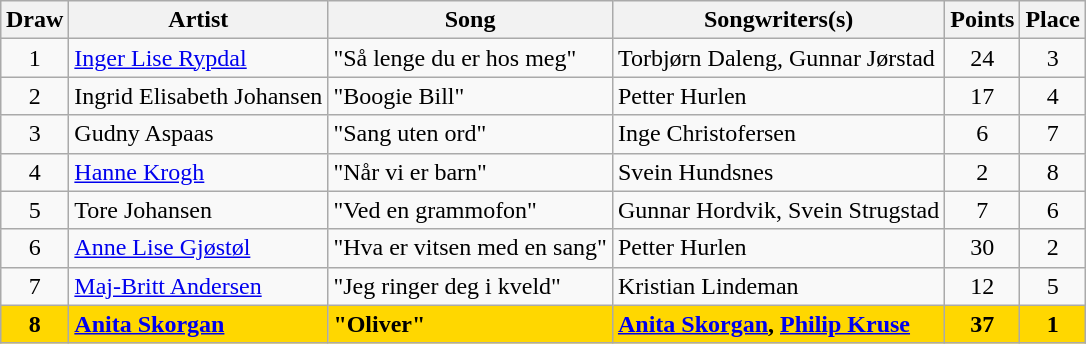<table class="sortable wikitable" style="margin: 1em auto 1em auto; text-align:center">
<tr>
<th scope="col">Draw</th>
<th scope="col">Artist</th>
<th scope="col">Song</th>
<th scope="col" class="unsortable">Songwriters(s)</th>
<th scope="col">Points</th>
<th scope="col">Place</th>
</tr>
<tr>
<td>1</td>
<td align="left"><a href='#'>Inger Lise Rypdal</a></td>
<td align="left">"Så lenge du er hos meg"</td>
<td align="left">Torbjørn Daleng, Gunnar Jørstad</td>
<td>24</td>
<td>3</td>
</tr>
<tr>
<td>2</td>
<td align="left">Ingrid Elisabeth Johansen</td>
<td align="left">"Boogie Bill"</td>
<td align="left">Petter Hurlen</td>
<td>17</td>
<td>4</td>
</tr>
<tr>
<td>3</td>
<td align="left">Gudny Aspaas</td>
<td align="left">"Sang uten ord"</td>
<td align="left">Inge Christofersen</td>
<td>6</td>
<td>7</td>
</tr>
<tr>
<td>4</td>
<td align="left"><a href='#'>Hanne Krogh</a></td>
<td align="left">"Når vi er barn"</td>
<td align="left">Svein Hundsnes</td>
<td>2</td>
<td>8</td>
</tr>
<tr>
<td>5</td>
<td align="left">Tore Johansen</td>
<td align="left">"Ved en grammofon"</td>
<td align="left">Gunnar Hordvik, Svein Strugstad</td>
<td>7</td>
<td>6</td>
</tr>
<tr>
<td>6</td>
<td align="left"><a href='#'>Anne Lise Gjøstøl</a></td>
<td align="left">"Hva er vitsen med en sang"</td>
<td align="left">Petter Hurlen</td>
<td>30</td>
<td>2</td>
</tr>
<tr>
<td>7</td>
<td align="left"><a href='#'>Maj-Britt Andersen</a></td>
<td align="left">"Jeg ringer deg i kveld"</td>
<td align="left">Kristian Lindeman</td>
<td>12</td>
<td>5</td>
</tr>
<tr style="font-weight:bold; background:gold;">
<td>8</td>
<td align="left"><a href='#'>Anita Skorgan</a></td>
<td align="left">"Oliver"</td>
<td align="left"><a href='#'>Anita Skorgan</a>, <a href='#'>Philip Kruse</a></td>
<td>37</td>
<td>1</td>
</tr>
</table>
